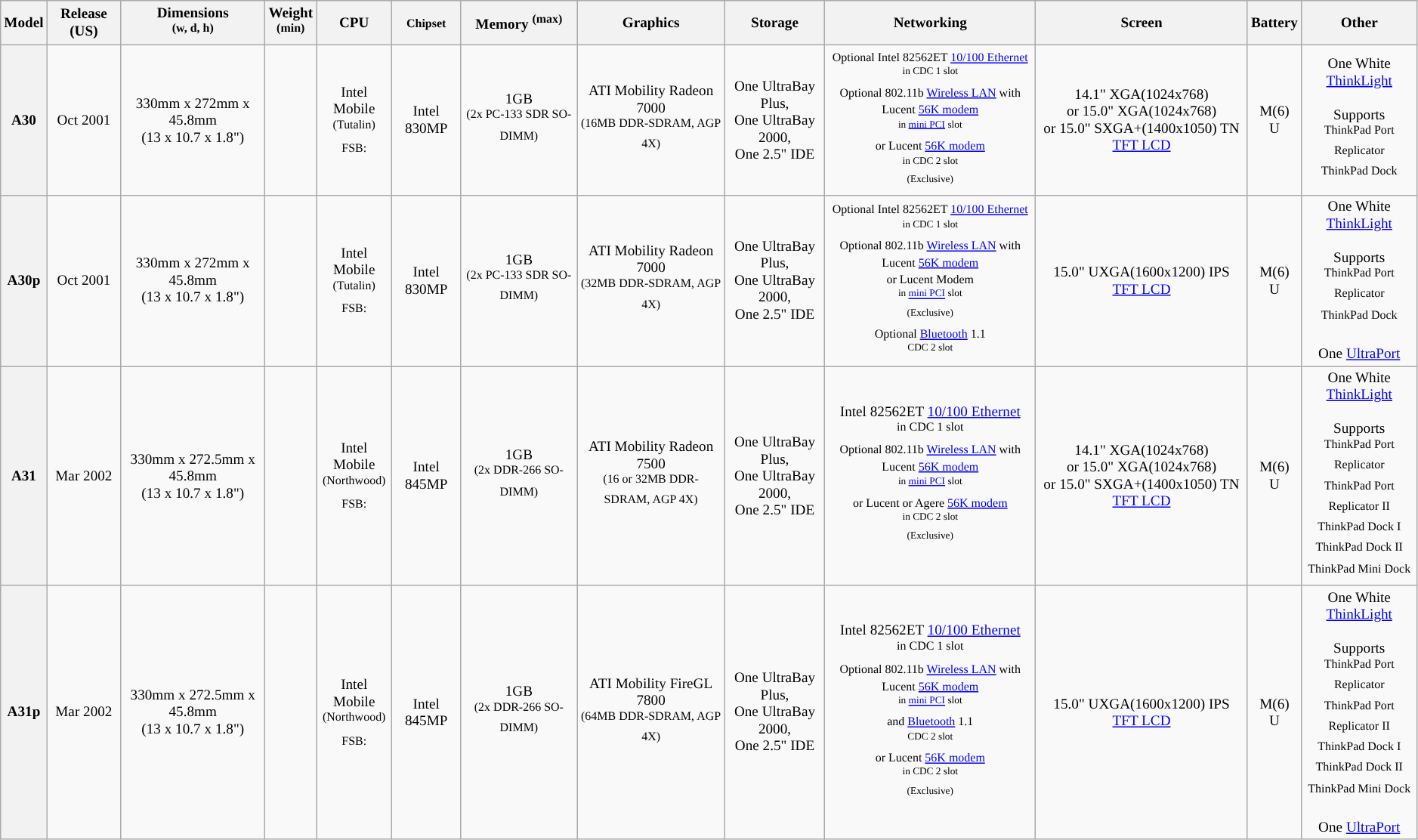<table class="wikitable" style="font-size: 80%; minwidth: 100%; text-align: center;">
<tr>
<th>Model</th>
<th>Release (US)</th>
<th>Dimensions <br><sup>(w, d, h)</sup></th>
<th>Weight <br><sup>(min)</sup></th>
<th>CPU</th>
<th><small>Chipset</small></th>
<th>Memory <sup>(max)</sup></th>
<th>Graphics</th>
<th>Storage</th>
<th>Networking</th>
<th>Screen</th>
<th>Battery</th>
<th>Other</th>
</tr>
<tr>
<th>A30</th>
<td>Oct 2001</td>
<td>330mm x 272mm x 45.8mm <br>(13 x 10.7 x 1.8")</td>
<td></td>
<td style="background:">Intel Mobile  <br><sup>(Tutalin)</sup> <br><small>FSB: </small></td>
<td>Intel 830MP</td>
<td style="background:">1GB <br><sup>(2x PC-133 SDR SO-DIMM)</sup></td>
<td style="background:">ATI Mobility Radeon 7000 <br><sup>(16MB DDR-SDRAM, AGP 4X)</sup></td>
<td>One UltraBay Plus, <br>One UltraBay 2000, <br>One 2.5" IDE</td>
<td><small>Optional Intel 82562ET <a href='#'>10/100 Ethernet</a> <br><sup>in CDC 1 slot</sup></small> <br><small>Optional 802.11b <a href='#'>Wireless LAN</a> with Lucent <a href='#'>56K modem</a> <br><sup>in <a href='#'>mini PCI</a> slot</sup> <br>or Lucent <a href='#'>56K modem</a> <br><sup>in CDC 2 slot <br>(Exclusive)</sup></small></td>
<td style="background:">14.1" XGA(1024x768) <br>or 15.0" XGA(1024x768) <br>or 15.0" SXGA+(1400x1050) TN <a href='#'>TFT LCD</a></td>
<td style="background:">M(6) <br>U</td>
<td>One White <a href='#'>ThinkLight</a> <br><br>Supports <br><sup>ThinkPad Port Replicator <br>ThinkPad Dock</sup></td>
</tr>
<tr>
<th>A30p</th>
<td>Oct 2001</td>
<td>330mm x 272mm x 45.8mm <br>(13 x 10.7 x 1.8")</td>
<td></td>
<td style="background:">Intel Mobile  <br><sup>(Tutalin)</sup> <br><small>FSB: </small></td>
<td>Intel 830MP</td>
<td style="background:">1GB <br><sup>(2x PC-133 SDR SO-DIMM)</sup></td>
<td style="background:">ATI Mobility Radeon 7000 <br><sup>(32MB DDR-SDRAM, AGP 4X)</sup></td>
<td>One UltraBay Plus, <br>One UltraBay 2000, <br>One 2.5" IDE</td>
<td><small>Optional Intel 82562ET <a href='#'>10/100 Ethernet</a> <br><sup>in CDC 1 slot</sup></small> <br><small>Optional 802.11b <a href='#'>Wireless LAN</a> with Lucent <a href='#'>56K modem</a> <br>or Lucent Modem <br><sup>in <a href='#'>mini PCI</a> slot <br>(Exclusive)</sup></small> <br><small>Optional <a href='#'>Bluetooth</a> 1.1 <br><sup>CDC 2 slot</sup></small></td>
<td style="background:">15.0" UXGA(1600x1200) IPS <a href='#'>TFT LCD</a></td>
<td style="background:">M(6) <br>U</td>
<td>One White <a href='#'>ThinkLight</a> <br><br>Supports <br><sup>ThinkPad Port Replicator <br>ThinkPad Dock</sup> <br><br>One <a href='#'>UltraPort</a></td>
</tr>
<tr>
<th>A31</th>
<td>Mar 2002</td>
<td>330mm x 272.5mm x 45.8mm <br>(13 x 10.7 x 1.8")</td>
<td></td>
<td style="background:">Intel Mobile  <br><sup>(Northwood)</sup> <br><small>FSB: </small></td>
<td>Intel 845MP</td>
<td style="background:">1GB <br><sup>(2x DDR-266 SO-DIMM)</sup></td>
<td style="background:">ATI Mobility Radeon 7500 <br><sup>(16 or 32MB DDR-SDRAM, AGP 4X)</sup></td>
<td>One UltraBay Plus, <br>One UltraBay 2000, <br>One 2.5" IDE</td>
<td>Intel 82562ET <a href='#'>10/100 Ethernet</a> <br><sup>in CDC 1 slot</sup> <br><small>Optional 802.11b <a href='#'>Wireless LAN</a> with Lucent <a href='#'>56K modem</a><br><sup>in <a href='#'>mini PCI</a> slot</sup> <br>or Lucent or Agere <a href='#'>56K modem</a> <br><sup>in CDC 2 slot <br>(Exclusive)</sup></small></td>
<td style="background:">14.1" XGA(1024x768) <br>or 15.0" XGA(1024x768) <br>or 15.0" SXGA+(1400x1050) TN <a href='#'>TFT LCD</a></td>
<td style="background:">M(6) <br>U</td>
<td>One White <a href='#'>ThinkLight</a> <br><br>Supports <br><sup>ThinkPad Port Replicator <br>ThinkPad Port Replicator II <br>ThinkPad Dock I <br>ThinkPad Dock II <br> ThinkPad Mini Dock</sup></td>
</tr>
<tr>
<th>A31p</th>
<td>Mar 2002</td>
<td>330mm x 272.5mm x 45.8mm <br>(13 x 10.7 x 1.8")</td>
<td></td>
<td style="background:">Intel Mobile  <br><sup>(Northwood)</sup> <br><small>FSB: </small></td>
<td>Intel 845MP</td>
<td style="background:">1GB <br><sup>(2x DDR-266 SO-DIMM)</sup></td>
<td style="background:">ATI Mobility FireGL 7800 <br><sup>(64MB DDR-SDRAM, AGP 4X)</sup></td>
<td>One UltraBay Plus, <br>One UltraBay 2000, <br>One 2.5" IDE</td>
<td>Intel 82562ET <a href='#'>10/100 Ethernet</a> <br><sup>in CDC 1 slot</sup> <br><small>Optional 802.11b <a href='#'>Wireless LAN</a> with Lucent <a href='#'>56K modem</a> <br><sup>in <a href='#'>mini PCI</a> slot</sup> <br>and <a href='#'>Bluetooth</a> 1.1 <br><sup>CDC 2 slot</sup> <br>or Lucent <a href='#'>56K modem</a> <br><sup>in CDC 2 slot <br>(Exclusive)</sup></small></td>
<td style="background:">15.0" UXGA(1600x1200) IPS <a href='#'>TFT LCD</a></td>
<td style="background:">M(6) <br>U</td>
<td>One White <a href='#'>ThinkLight</a> <br><br>Supports <br><sup>ThinkPad Port Replicator <br>ThinkPad Port Replicator II <br>ThinkPad Dock I <br>ThinkPad Dock II <br> ThinkPad Mini Dock</sup> <br><br>One <a href='#'>UltraPort</a></td>
</tr>
</table>
